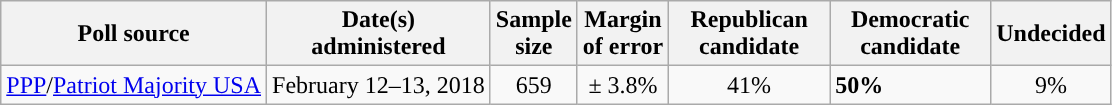<table class="wikitable">
<tr>
<th>Poll source</th>
<th>Date(s)<br>administered</th>
<th>Sample<br>size</th>
<th>Margin<br>of error</th>
<th style="width:100px;">Republican<br>candidate</th>
<th style="width:100px;">Democratic<br>candidate</th>
<th>Undecided</th>
</tr>
<tr>
<td><a href='#'>PPP</a>/<a href='#'>Patriot Majority USA</a></td>
<td style="text-align:center">February 12–13, 2018</td>
<td style="text-align:center">659</td>
<td style="text-align:center">± 3.8%</td>
<td style="text-align:center">41%</td>
<td style="background-color:"><strong>50%</strong></td>
<td style="text-align:center">9%</td>
</tr>
</table>
